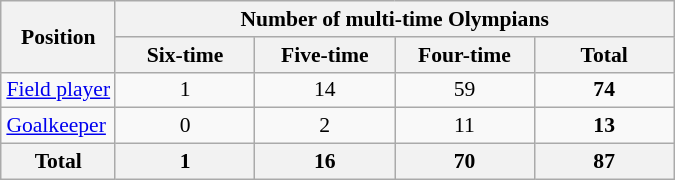<table class="wikitable sortable" style="text-align: center; font-size: 90%; margin-left: 1em;">
<tr>
<th rowspan="2">Position</th>
<th colspan="4">Number of multi-time Olympians</th>
</tr>
<tr>
<th style="width: 6em;">Six-time</th>
<th style="width: 6em;">Five-time</th>
<th style="width: 6em;">Four-time</th>
<th style="width: 6em;">Total</th>
</tr>
<tr>
<td style="text-align: left;"><a href='#'>Field player</a></td>
<td>1</td>
<td>14</td>
<td>59</td>
<td><strong>74</strong></td>
</tr>
<tr>
<td style="text-align: left;"><a href='#'>Goalkeeper</a></td>
<td>0</td>
<td>2</td>
<td>11</td>
<td><strong>13</strong></td>
</tr>
<tr>
<th>Total</th>
<th>1</th>
<th>16</th>
<th>70</th>
<th>87</th>
</tr>
</table>
